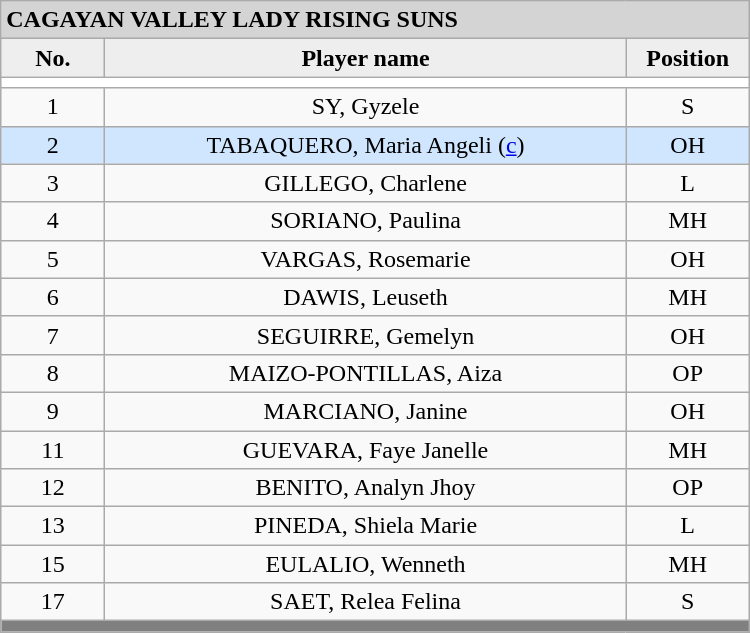<table class='wikitable mw-collapsible mw-collapsed' style='text-align: center; width: 500px; border: none;'>
<tr>
<th style="background:#D4D4D4; text-align:left;" colspan=3> CAGAYAN VALLEY LADY RISING SUNS</th>
</tr>
<tr style="background:#EEEEEE; font-weight:bold;">
<td width=10%>No.</td>
<td width=50%>Player name</td>
<td width=10%>Position</td>
</tr>
<tr style="background:#FFFFFF;">
<td colspan=3 align=center></td>
</tr>
<tr>
<td align=center>1</td>
<td>SY, Gyzele</td>
<td align=center>S</td>
</tr>
<tr bgcolor=#D0E6FF>
<td align=center>2</td>
<td>TABAQUERO, Maria Angeli (<a href='#'>c</a>)</td>
<td align=center>OH</td>
</tr>
<tr>
<td align=center>3</td>
<td>GILLEGO, Charlene</td>
<td align=center>L</td>
</tr>
<tr>
<td align=center>4</td>
<td>SORIANO, Paulina</td>
<td align=center>MH</td>
</tr>
<tr>
<td align=center>5</td>
<td>VARGAS, Rosemarie</td>
<td align=center>OH</td>
</tr>
<tr>
<td align=center>6</td>
<td>DAWIS, Leuseth</td>
<td align=center>MH</td>
</tr>
<tr>
<td align=center>7</td>
<td>SEGUIRRE, Gemelyn</td>
<td align=center>OH</td>
</tr>
<tr>
<td align=center>8</td>
<td>MAIZO-PONTILLAS, Aiza</td>
<td align=center>OP</td>
</tr>
<tr>
<td align=center>9</td>
<td>MARCIANO, Janine</td>
<td align=center>OH</td>
</tr>
<tr>
<td align=center>11</td>
<td>GUEVARA, Faye Janelle</td>
<td align=center>MH</td>
</tr>
<tr>
<td align=center>12</td>
<td>BENITO, Analyn Jhoy</td>
<td align=center>OP</td>
</tr>
<tr>
<td align=center>13</td>
<td>PINEDA, Shiela Marie</td>
<td align=center>L</td>
</tr>
<tr>
<td align=center>15</td>
<td>EULALIO, Wenneth</td>
<td align=center>MH</td>
</tr>
<tr>
<td align=center>17</td>
<td>SAET, Relea Felina</td>
<td align=center>S</td>
</tr>
<tr>
<th style="background:gray;" colspan=3></th>
</tr>
<tr>
</tr>
</table>
